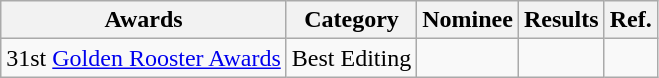<table class="wikitable">
<tr>
<th>Awards</th>
<th>Category</th>
<th>Nominee</th>
<th>Results</th>
<th>Ref.</th>
</tr>
<tr>
<td>31st <a href='#'>Golden Rooster Awards</a></td>
<td>Best Editing</td>
<td></td>
<td></td>
<td></td>
</tr>
</table>
